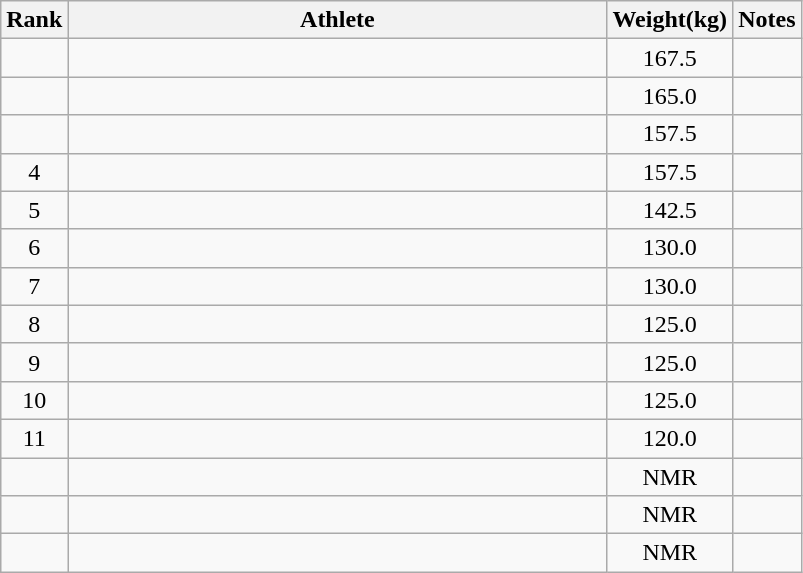<table class="wikitable" style="text-align:center">
<tr>
<th>Rank</th>
<th Style="width:22em">Athlete</th>
<th>Weight(kg)</th>
<th>Notes</th>
</tr>
<tr>
<td></td>
<td style="text-align:left"></td>
<td>167.5</td>
<td></td>
</tr>
<tr>
<td></td>
<td style="text-align:left"></td>
<td>165.0</td>
<td></td>
</tr>
<tr>
<td></td>
<td style="text-align:left"></td>
<td>157.5</td>
<td></td>
</tr>
<tr>
<td>4</td>
<td style="text-align:left"></td>
<td>157.5</td>
<td></td>
</tr>
<tr>
<td>5</td>
<td style="text-align:left"></td>
<td>142.5</td>
<td></td>
</tr>
<tr>
<td>6</td>
<td style="text-align:left"></td>
<td>130.0</td>
<td></td>
</tr>
<tr>
<td>7</td>
<td style="text-align:left"></td>
<td>130.0</td>
<td></td>
</tr>
<tr>
<td>8</td>
<td style="text-align:left"></td>
<td>125.0</td>
<td></td>
</tr>
<tr>
<td>9</td>
<td style="text-align:left"></td>
<td>125.0</td>
<td></td>
</tr>
<tr>
<td>10</td>
<td style="text-align:left"></td>
<td>125.0</td>
<td></td>
</tr>
<tr>
<td>11</td>
<td style="text-align:left"></td>
<td>120.0</td>
<td></td>
</tr>
<tr>
<td></td>
<td style="text-align:left"></td>
<td>NMR</td>
<td></td>
</tr>
<tr>
<td></td>
<td style="text-align:left"></td>
<td>NMR</td>
<td></td>
</tr>
<tr>
<td></td>
<td style="text-align:left"></td>
<td>NMR</td>
<td></td>
</tr>
</table>
